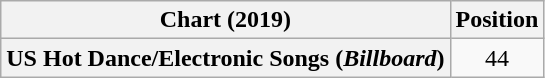<table class="wikitable plainrowheaders" style="text-align:center">
<tr>
<th scope="col">Chart (2019)</th>
<th scope="col">Position</th>
</tr>
<tr>
<th scope="row">US Hot Dance/Electronic Songs (<em>Billboard</em>)</th>
<td>44</td>
</tr>
</table>
